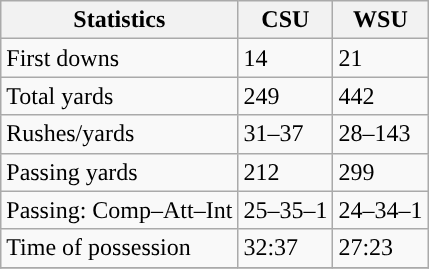<table class="wikitable" style="float: left;">
<tr>
<th>Statistics</th>
<th>CSU</th>
<th>WSU</th>
</tr>
<tr>
<td>First downs</td>
<td>14</td>
<td>21</td>
</tr>
<tr>
<td>Total yards</td>
<td>249</td>
<td>442</td>
</tr>
<tr>
<td>Rushes/yards</td>
<td>31–37</td>
<td>28–143</td>
</tr>
<tr>
<td>Passing yards</td>
<td>212</td>
<td>299</td>
</tr>
<tr>
<td>Passing: Comp–Att–Int</td>
<td>25–35–1</td>
<td>24–34–1</td>
</tr>
<tr>
<td>Time of possession</td>
<td>32:37</td>
<td>27:23</td>
</tr>
<tr>
</tr>
</table>
